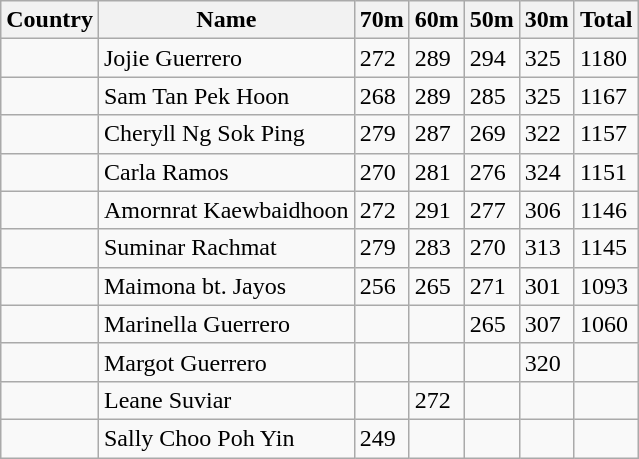<table class="wikitable sortable">
<tr>
<th>Country</th>
<th>Name</th>
<th>70m</th>
<th>60m</th>
<th>50m</th>
<th>30m</th>
<th>Total</th>
</tr>
<tr>
<td></td>
<td>Jojie Guerrero</td>
<td>272</td>
<td>289</td>
<td>294</td>
<td>325</td>
<td>1180</td>
</tr>
<tr>
<td></td>
<td>Sam Tan Pek Hoon</td>
<td>268</td>
<td>289</td>
<td>285</td>
<td>325</td>
<td>1167</td>
</tr>
<tr>
<td></td>
<td>Cheryll Ng Sok Ping</td>
<td>279</td>
<td>287</td>
<td>269</td>
<td>322</td>
<td>1157</td>
</tr>
<tr>
<td></td>
<td>Carla Ramos</td>
<td>270</td>
<td>281</td>
<td>276</td>
<td>324</td>
<td>1151</td>
</tr>
<tr>
<td></td>
<td>Amornrat Kaewbaidhoon</td>
<td>272</td>
<td>291</td>
<td>277</td>
<td>306</td>
<td>1146</td>
</tr>
<tr>
<td></td>
<td>Suminar Rachmat</td>
<td>279</td>
<td>283</td>
<td>270</td>
<td>313</td>
<td>1145</td>
</tr>
<tr>
<td></td>
<td>Maimona bt. Jayos</td>
<td>256</td>
<td>265</td>
<td>271</td>
<td>301</td>
<td>1093</td>
</tr>
<tr>
<td></td>
<td>Marinella Guerrero</td>
<td></td>
<td></td>
<td>265</td>
<td>307</td>
<td>1060</td>
</tr>
<tr>
<td></td>
<td>Margot Guerrero</td>
<td></td>
<td></td>
<td></td>
<td>320</td>
<td></td>
</tr>
<tr>
<td></td>
<td>Leane Suviar</td>
<td></td>
<td>272</td>
<td></td>
<td></td>
<td></td>
</tr>
<tr>
<td></td>
<td>Sally Choo Poh Yin</td>
<td>249</td>
<td></td>
<td></td>
<td></td>
<td></td>
</tr>
</table>
